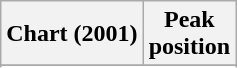<table class="wikitable plainrowheaders sortable" style="text-align:center;">
<tr>
<th scope="col">Chart (2001)</th>
<th scope="col">Peak<br>position</th>
</tr>
<tr>
</tr>
<tr>
</tr>
<tr>
</tr>
</table>
